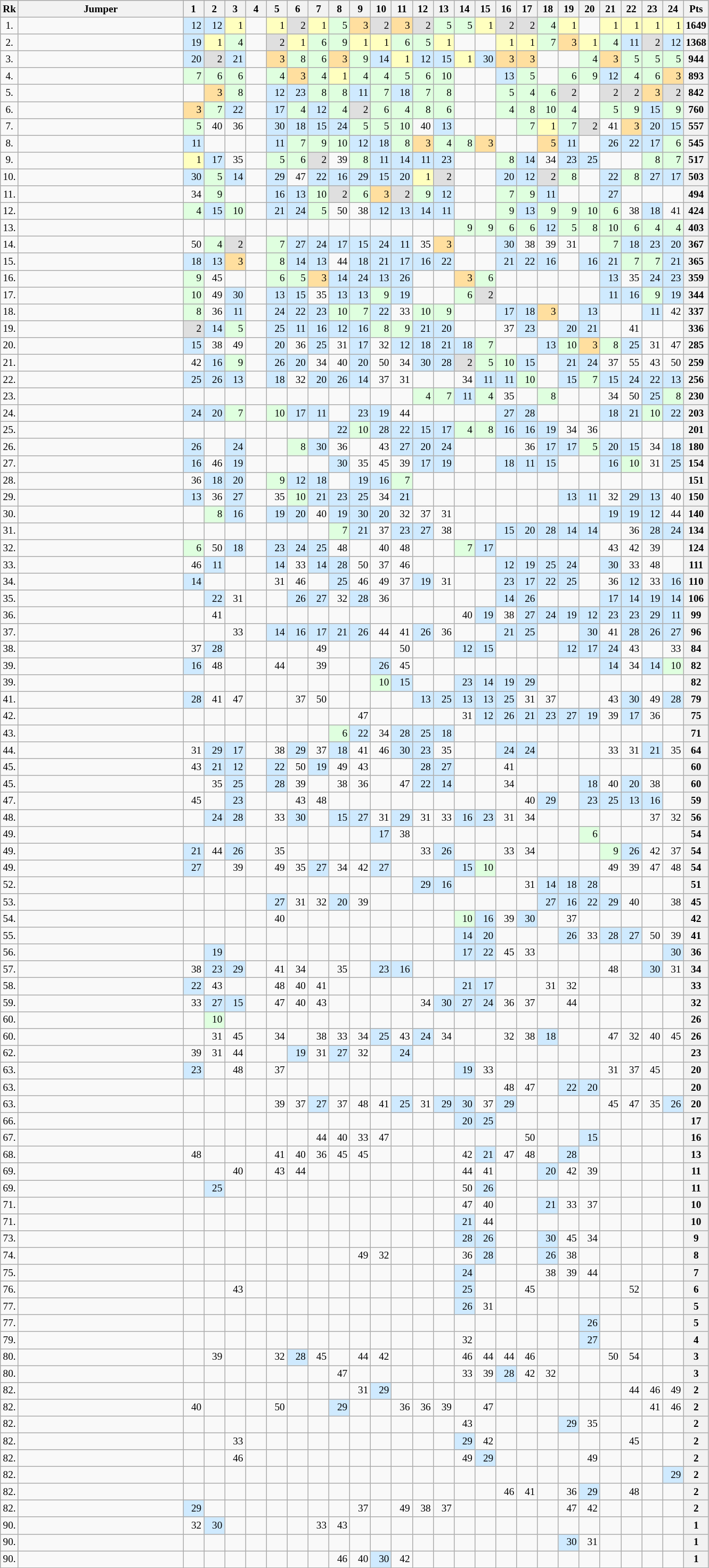<table class="wikitable sortable" bgcolor="#f7f8ff" cellpadding="3" cellspacing="0" border="1" style="font-size: 80%; border: gray solid 1px; border-collapse: collapse;">
<tr bgcolor="#CCCCCC" align="center">
<th width="10">Rk</th>
<th width="200">Jumper</th>
<th width="20">1</th>
<th width="20">2</th>
<th width="20">3</th>
<th width="20">4</th>
<th width="20">5</th>
<th width="20">6</th>
<th width="20" bgcolor="ffcfcf">7</th>
<th width="20" bgcolor="ffcfcf">8</th>
<th width="20" bgcolor="ffcfcf">9</th>
<th width="20" bgcolor="ffcfcf">10</th>
<th width="20">11</th>
<th width="20">12</th>
<th width="20">13</th>
<th width="20">14</th>
<th width="20">15</th>
<th width="20">16</th>
<th width="20">17</th>
<th width="20">18</th>
<th width="20">19</th>
<th width="20" bgcolor="cfcfff">20</th>
<th width="20" bgcolor="cfcfff">21</th>
<th width="20" bgcolor="cfcfff">22</th>
<th width="20" bgcolor="cfcfff">23</th>
<th width="20" bgcolor="cfcfff">24</th>
<th width="20">Pts</th>
</tr>
<tr align="right">
<td align="center">1.</td>
<td align="left"></td>
<td bgcolor="cfeaff">12</td>
<td bgcolor="cfeaff">12</td>
<td bgcolor="ffffbf">1</td>
<td></td>
<td bgcolor="ffffbf">1</td>
<td bgcolor="dfdfdf">2</td>
<td bgcolor="ffffbf">1</td>
<td bgcolor="dfffdf">5</td>
<td bgcolor="ffdf9f">3</td>
<td bgcolor="dfdfdf">2</td>
<td bgcolor="ffdf9f">3</td>
<td bgcolor="dfdfdf">2</td>
<td bgcolor="dfffdf">5</td>
<td bgcolor="dfffdf">5</td>
<td bgcolor="ffffbf">1</td>
<td bgcolor="dfdfdf">2</td>
<td bgcolor="dfdfdf">2</td>
<td bgcolor="dfffdf">4</td>
<td bgcolor="ffffbf">1</td>
<td></td>
<td bgcolor="ffffbf">1</td>
<td bgcolor="ffffbf">1</td>
<td bgcolor="ffffbf">1</td>
<td bgcolor="ffffbf">1</td>
<th>1649</th>
</tr>
<tr align="right">
<td align="center">2.</td>
<td align="left"></td>
<td bgcolor="cfeaff">19</td>
<td bgcolor="ffffbf">1</td>
<td bgcolor="dfffdf">4</td>
<td></td>
<td bgcolor="dfdfdf">2</td>
<td bgcolor="ffffbf">1</td>
<td bgcolor="dfffdf">6</td>
<td bgcolor="dfffdf">9</td>
<td bgcolor="ffffbf">1</td>
<td bgcolor="ffffbf">1</td>
<td bgcolor="dfffdf">6</td>
<td bgcolor="dfffdf">5</td>
<td bgcolor="ffffbf">1</td>
<td></td>
<td></td>
<td bgcolor="ffffbf">1</td>
<td bgcolor="ffffbf">1</td>
<td bgcolor="dfffdf">7</td>
<td bgcolor="ffdf9f">3</td>
<td bgcolor="ffffbf">1</td>
<td bgcolor="dfffdf">4</td>
<td bgcolor="cfeaff">11</td>
<td bgcolor="dfdfdf">2</td>
<td bgcolor="cfeaff">12</td>
<th>1368</th>
</tr>
<tr align="right">
<td align="center">3.</td>
<td align="left"></td>
<td bgcolor="cfeaff">20</td>
<td bgcolor="dfdfdf">2</td>
<td bgcolor="cfeaff">21</td>
<td></td>
<td bgcolor="ffdf9f">3</td>
<td bgcolor="dfffdf">8</td>
<td bgcolor="dfffdf">6</td>
<td bgcolor="ffdf9f">3</td>
<td bgcolor="dfffdf">9</td>
<td bgcolor="cfeaff">14</td>
<td bgcolor="ffffbf">1</td>
<td bgcolor="cfeaff">12</td>
<td bgcolor="cfeaff">15</td>
<td bgcolor="ffffbf">1</td>
<td bgcolor="cfeaff">30</td>
<td bgcolor="ffdf9f">3</td>
<td bgcolor="ffdf9f">3</td>
<td></td>
<td></td>
<td bgcolor="dfffdf">4</td>
<td bgcolor="ffdf9f">3</td>
<td bgcolor="dfffdf">5</td>
<td bgcolor="dfffdf">5</td>
<td bgcolor="dfffdf">5</td>
<th>944</th>
</tr>
<tr align="right">
<td align="center">4.</td>
<td align="left"></td>
<td bgcolor="dfffdf">7</td>
<td bgcolor="dfffdf">6</td>
<td bgcolor="dfffdf">6</td>
<td></td>
<td bgcolor="dfffdf">4</td>
<td bgcolor="ffdf9f">3</td>
<td bgcolor="dfffdf">4</td>
<td bgcolor="ffffbf">1</td>
<td bgcolor="dfffdf">4</td>
<td bgcolor="dfffdf">4</td>
<td bgcolor="dfffdf">5</td>
<td bgcolor="dfffdf">6</td>
<td bgcolor="dfffdf">10</td>
<td></td>
<td></td>
<td bgcolor="cfeaff">13</td>
<td bgcolor="dfffdf">5</td>
<td></td>
<td bgcolor="dfffdf">6</td>
<td bgcolor="dfffdf">9</td>
<td bgcolor="cfeaff">12</td>
<td bgcolor="dfffdf">4</td>
<td bgcolor="dfffdf">6</td>
<td bgcolor="ffdf9f">3</td>
<th>893</th>
</tr>
<tr align="right">
<td align="center">5.</td>
<td align="left"></td>
<td></td>
<td bgcolor="ffdf9f">3</td>
<td bgcolor="dfffdf">8</td>
<td></td>
<td bgcolor="cfeaff">12</td>
<td bgcolor="cfeaff">23</td>
<td bgcolor="dfffdf">8</td>
<td bgcolor="dfffdf">8</td>
<td bgcolor="cfeaff">11</td>
<td bgcolor="dfffdf">7</td>
<td bgcolor="cfeaff">18</td>
<td bgcolor="dfffdf">7</td>
<td bgcolor="dfffdf">8</td>
<td></td>
<td></td>
<td bgcolor="dfffdf">5</td>
<td bgcolor="dfffdf">4</td>
<td bgcolor="dfffdf">6</td>
<td bgcolor="dfdfdf">2</td>
<td></td>
<td bgcolor="dfdfdf">2</td>
<td bgcolor="dfdfdf">2</td>
<td bgcolor="ffdf9f">3</td>
<td bgcolor="dfdfdf">2</td>
<th>842</th>
</tr>
<tr align="right">
<td align="center">6.</td>
<td align="left"></td>
<td bgcolor="ffdf9f">3</td>
<td bgcolor="dfffdf">7</td>
<td bgcolor="cfeaff">22</td>
<td></td>
<td bgcolor="cfeaff">17</td>
<td bgcolor="dfffdf">4</td>
<td bgcolor="cfeaff">12</td>
<td bgcolor="dfffdf">4</td>
<td bgcolor="dfdfdf">2</td>
<td bgcolor="dfffdf">6</td>
<td bgcolor="dfffdf">4</td>
<td bgcolor="dfffdf">8</td>
<td bgcolor="dfffdf">6</td>
<td></td>
<td></td>
<td bgcolor="dfffdf">4</td>
<td bgcolor="dfffdf">8</td>
<td bgcolor="dfffdf">10</td>
<td bgcolor="dfffdf">4</td>
<td></td>
<td bgcolor="dfffdf">5</td>
<td bgcolor="dfffdf">9</td>
<td bgcolor="cfeaff">15</td>
<td bgcolor="dfffdf">9</td>
<th>760</th>
</tr>
<tr align="right">
<td align="center">7.</td>
<td align="left"></td>
<td bgcolor="dfffdf">5</td>
<td>40</td>
<td>36</td>
<td></td>
<td bgcolor="cfeaff">30</td>
<td bgcolor="cfeaff">18</td>
<td bgcolor="cfeaff">15</td>
<td bgcolor="cfeaff">24</td>
<td bgcolor="dfffdf">5</td>
<td bgcolor="dfffdf">5</td>
<td bgcolor="dfffdf">10</td>
<td>40</td>
<td bgcolor="cfeaff">13</td>
<td></td>
<td></td>
<td></td>
<td bgcolor="dfffdf">7</td>
<td bgcolor="ffffbf">1</td>
<td bgcolor="dfffdf">7</td>
<td bgcolor="dfdfdf">2</td>
<td>41</td>
<td bgcolor="ffdf9f">3</td>
<td bgcolor="cfeaff">20</td>
<td bgcolor="cfeaff">15</td>
<th>557</th>
</tr>
<tr align="right">
<td align="center">8.</td>
<td align="left"></td>
<td bgcolor="cfeaff">11</td>
<td></td>
<td></td>
<td></td>
<td bgcolor="cfeaff">11</td>
<td bgcolor="dfffdf">7</td>
<td bgcolor="dfffdf">9</td>
<td bgcolor="dfffdf">10</td>
<td bgcolor="cfeaff">12</td>
<td bgcolor="cfeaff">18</td>
<td bgcolor="dfffdf">8</td>
<td bgcolor="ffdf9f">3</td>
<td bgcolor="dfffdf">4</td>
<td bgcolor="dfffdf">8</td>
<td bgcolor="ffdf9f">3</td>
<td></td>
<td></td>
<td bgcolor="ffdf9f">5</td>
<td bgcolor="cfeaff">11</td>
<td></td>
<td bgcolor="cfeaff">26</td>
<td bgcolor="cfeaff">22</td>
<td bgcolor="cfeaff">17</td>
<td bgcolor="dfffdf">6</td>
<th>545</th>
</tr>
<tr align="right">
<td align="center">9.</td>
<td align="left"></td>
<td bgcolor="ffffbf">1</td>
<td bgcolor="cfeaff">17</td>
<td>35</td>
<td></td>
<td bgcolor="dfffdf">5</td>
<td bgcolor="dfffdf">6</td>
<td bgcolor="dfdfdf">2</td>
<td>39</td>
<td bgcolor="dfffdf">8</td>
<td bgcolor="cfeaff">11</td>
<td bgcolor="cfeaff">14</td>
<td bgcolor="cfeaff">11</td>
<td bgcolor="cfeaff">23</td>
<td></td>
<td></td>
<td bgcolor="dfffdf">8</td>
<td bgcolor="cfeaff">14</td>
<td>34</td>
<td bgcolor="cfeaff">23</td>
<td bgcolor="cfeaff">25</td>
<td></td>
<td></td>
<td bgcolor="dfffdf">8</td>
<td bgcolor="dfffdf">7</td>
<th>517</th>
</tr>
<tr align="right">
<td align="center">10.</td>
<td align="left"></td>
<td bgcolor="cfeaff">30</td>
<td bgcolor="dfffdf">5</td>
<td bgcolor="cfeaff">14</td>
<td></td>
<td bgcolor="cfeaff">29</td>
<td>47</td>
<td bgcolor="cfeaff">22</td>
<td bgcolor="cfeaff">16</td>
<td bgcolor="cfeaff">29</td>
<td bgcolor="cfeaff">15</td>
<td bgcolor="cfeaff">20</td>
<td bgcolor="ffffbf">1</td>
<td bgcolor="dfdfdf">2</td>
<td></td>
<td></td>
<td bgcolor="cfeaff">20</td>
<td bgcolor="cfeaff">12</td>
<td bgcolor="dfdfdf">2</td>
<td bgcolor="dfffdf">8</td>
<td></td>
<td bgcolor="cfeaff">22</td>
<td bgcolor="dfffdf">8</td>
<td bgcolor="cfeaff">27</td>
<td bgcolor="cfeaff">17</td>
<th>503</th>
</tr>
<tr align="right">
<td align="center">11.</td>
<td align="left"></td>
<td>34</td>
<td bgcolor="dfffdf">9</td>
<td></td>
<td></td>
<td bgcolor="cfeaff">16</td>
<td bgcolor="cfeaff">13</td>
<td bgcolor="dfffdf">10</td>
<td bgcolor="dfdfdf">2</td>
<td bgcolor="dfffdf">6</td>
<td bgcolor="ffdf9f">3</td>
<td bgcolor="dfdfdf">2</td>
<td bgcolor="dfffdf">9</td>
<td bgcolor="cfeaff">12</td>
<td></td>
<td></td>
<td bgcolor="dfffdf">7</td>
<td bgcolor="dfffdf">9</td>
<td bgcolor="cfeaff">11</td>
<td></td>
<td></td>
<td bgcolor="cfeaff">27</td>
<td></td>
<td></td>
<td></td>
<th>494</th>
</tr>
<tr align="right">
<td align="center">12.</td>
<td align="left"></td>
<td bgcolor="dfffdf">4</td>
<td bgcolor="cfeaff">15</td>
<td bgcolor="dfffdf">10</td>
<td></td>
<td bgcolor="cfeaff">21</td>
<td bgcolor="cfeaff">24</td>
<td bgcolor="dfffdf">5</td>
<td>50</td>
<td>38</td>
<td bgcolor="cfeaff">12</td>
<td bgcolor="cfeaff">13</td>
<td bgcolor="cfeaff">14</td>
<td bgcolor="cfeaff">11</td>
<td></td>
<td></td>
<td bgcolor="dfffdf">9</td>
<td bgcolor="cfeaff">13</td>
<td bgcolor="dfffdf">9</td>
<td bgcolor="dfffdf">9</td>
<td bgcolor="dfffdf">10</td>
<td bgcolor="dfffdf">6</td>
<td>38</td>
<td bgcolor="cfeaff">18</td>
<td>41</td>
<th>424</th>
</tr>
<tr align="right">
<td align="center">13.</td>
<td align="left"></td>
<td></td>
<td></td>
<td></td>
<td></td>
<td></td>
<td></td>
<td></td>
<td></td>
<td></td>
<td></td>
<td></td>
<td></td>
<td></td>
<td bgcolor="dfffdf">9</td>
<td bgcolor="dfffdf">9</td>
<td bgcolor="dfffdf">6</td>
<td bgcolor="dfffdf">6</td>
<td bgcolor="cfeaff">12</td>
<td bgcolor="dfffdf">5</td>
<td bgcolor="dfffdf">8</td>
<td bgcolor="dfffdf">10</td>
<td bgcolor="dfffdf">6</td>
<td bgcolor="dfffdf">4</td>
<td bgcolor="dfffdf">4</td>
<th>403</th>
</tr>
<tr align="right">
<td align="center">14.</td>
<td align="left"></td>
<td>50</td>
<td bgcolor="dfffdf">4</td>
<td bgcolor="dfdfdf">2</td>
<td></td>
<td bgcolor="dfffdf">7</td>
<td bgcolor="cfeaff">27</td>
<td bgcolor="cfeaff">24</td>
<td bgcolor="cfeaff">17</td>
<td bgcolor="cfeaff">15</td>
<td bgcolor="cfeaff">24</td>
<td bgcolor="cfeaff">11</td>
<td>35</td>
<td bgcolor="ffdf9f">3</td>
<td></td>
<td></td>
<td bgcolor="cfeaff">30</td>
<td>38</td>
<td>39</td>
<td>31</td>
<td></td>
<td bgcolor="dfffdf">7</td>
<td bgcolor="cfeaff">18</td>
<td bgcolor="cfeaff">23</td>
<td bgcolor="cfeaff">20</td>
<th>367</th>
</tr>
<tr align="right">
<td align="center">15.</td>
<td align="left"></td>
<td bgcolor="cfeaff">18</td>
<td bgcolor="cfeaff">13</td>
<td bgcolor="ffdf9f">3</td>
<td></td>
<td bgcolor="dfffdf">8</td>
<td bgcolor="cfeaff">14</td>
<td bgcolor="cfeaff">13</td>
<td>44</td>
<td bgcolor="cfeaff">18</td>
<td bgcolor="cfeaff">21</td>
<td bgcolor="cfeaff">17</td>
<td bgcolor="cfeaff">16</td>
<td bgcolor="cfeaff">22</td>
<td></td>
<td></td>
<td bgcolor="cfeaff">21</td>
<td bgcolor="cfeaff">22</td>
<td bgcolor="cfeaff">16</td>
<td></td>
<td bgcolor="cfeaff">16</td>
<td bgcolor="cfeaff">21</td>
<td bgcolor="dfffdf">7</td>
<td bgcolor="dfffdf">7</td>
<td bgcolor="cfeaff">21</td>
<th>365</th>
</tr>
<tr align="right">
<td align="center">16.</td>
<td align="left"></td>
<td bgcolor="dfffdf">9</td>
<td>45</td>
<td></td>
<td></td>
<td bgcolor="dfffdf">6</td>
<td bgcolor="dfffdf">5</td>
<td bgcolor="ffdf9f">3</td>
<td bgcolor="cfeaff">14</td>
<td bgcolor="cfeaff">24</td>
<td bgcolor="cfeaff">13</td>
<td bgcolor="cfeaff">26</td>
<td></td>
<td></td>
<td bgcolor="ffdf9f">3</td>
<td bgcolor="dfffdf">6</td>
<td></td>
<td></td>
<td></td>
<td></td>
<td></td>
<td bgcolor="cfeaff">13</td>
<td>35</td>
<td bgcolor="cfeaff">24</td>
<td bgcolor="cfeaff">23</td>
<th>359</th>
</tr>
<tr align="right">
<td align="center">17.</td>
<td align="left"></td>
<td bgcolor="dfffdf">10</td>
<td>49</td>
<td bgcolor="cfeaff">30</td>
<td></td>
<td bgcolor="cfeaff">13</td>
<td bgcolor="cfeaff">15</td>
<td>35</td>
<td bgcolor="cfeaff">13</td>
<td bgcolor="cfeaff">13</td>
<td bgcolor="dfffdf">9</td>
<td bgcolor="cfeaff">19</td>
<td></td>
<td></td>
<td bgcolor="dfffdf">6</td>
<td bgcolor="dfdfdf">2</td>
<td></td>
<td></td>
<td></td>
<td></td>
<td></td>
<td bgcolor="cfeaff">11</td>
<td bgcolor="cfeaff">16</td>
<td bgcolor="dfffdf">9</td>
<td bgcolor="cfeaff">19</td>
<th>344</th>
</tr>
<tr align="right">
<td align="center">18.</td>
<td align="left"></td>
<td bgcolor="dfffdf">8</td>
<td>36</td>
<td bgcolor="cfeaff">11</td>
<td></td>
<td bgcolor="cfeaff">24</td>
<td bgcolor="cfeaff">22</td>
<td bgcolor="cfeaff">23</td>
<td bgcolor="dfffdf">10</td>
<td bgcolor="dfffdf">7</td>
<td bgcolor="cfeaff">22</td>
<td>33</td>
<td bgcolor="dfffdf">10</td>
<td bgcolor="dfffdf">9</td>
<td></td>
<td></td>
<td bgcolor="cfeaff">17</td>
<td bgcolor="cfeaff">18</td>
<td bgcolor="ffdf9f">3</td>
<td></td>
<td bgcolor="cfeaff">13</td>
<td></td>
<td></td>
<td bgcolor="cfeaff">11</td>
<td>42</td>
<th>337</th>
</tr>
<tr align="right">
<td align="center">19.</td>
<td align="left"></td>
<td bgcolor="dfdfdf">2</td>
<td bgcolor="cfeaff">14</td>
<td bgcolor="dfffdf">5</td>
<td></td>
<td bgcolor="cfeaff">25</td>
<td bgcolor="cfeaff">11</td>
<td bgcolor="cfeaff">16</td>
<td bgcolor="cfeaff">12</td>
<td bgcolor="cfeaff">16</td>
<td bgcolor="dfffdf">8</td>
<td bgcolor="dfffdf">9</td>
<td bgcolor="cfeaff">21</td>
<td bgcolor="cfeaff">20</td>
<td></td>
<td></td>
<td>37</td>
<td bgcolor="cfeaff">23</td>
<td></td>
<td bgcolor="cfeaff">20</td>
<td bgcolor="cfeaff">21</td>
<td></td>
<td>41</td>
<td></td>
<td></td>
<th>336</th>
</tr>
<tr align="right">
<td align="center">20.</td>
<td align="left"></td>
<td bgcolor="cfeaff">15</td>
<td>38</td>
<td>49</td>
<td></td>
<td bgcolor="cfeaff">20</td>
<td>36</td>
<td bgcolor="cfeaff">25</td>
<td>31</td>
<td bgcolor="cfeaff">17</td>
<td>32</td>
<td bgcolor="cfeaff">12</td>
<td bgcolor="cfeaff">18</td>
<td bgcolor="cfeaff">21</td>
<td bgcolor="cfeaff">18</td>
<td bgcolor="dfffdf">7</td>
<td></td>
<td></td>
<td bgcolor="cfeaff">13</td>
<td bgcolor="dfffdf">10</td>
<td bgcolor="ffdf9f">3</td>
<td bgcolor="dfffdf">8</td>
<td bgcolor="cfeaff">25</td>
<td>31</td>
<td>47</td>
<th>285</th>
</tr>
<tr align="right">
<td align="center">21.</td>
<td align="left"></td>
<td>42</td>
<td bgcolor="cfeaff">16</td>
<td bgcolor="dfffdf">9</td>
<td></td>
<td bgcolor="cfeaff">26</td>
<td bgcolor="cfeaff">20</td>
<td>34</td>
<td>40</td>
<td bgcolor="cfeaff">20</td>
<td>50</td>
<td>34</td>
<td bgcolor="cfeaff">30</td>
<td bgcolor="cfeaff">28</td>
<td bgcolor="dfdfdf">2</td>
<td bgcolor="dfffdf">5</td>
<td bgcolor="dfffdf">10</td>
<td bgcolor="cfeaff">15</td>
<td></td>
<td bgcolor="cfeaff">21</td>
<td bgcolor="cfeaff">24</td>
<td>37</td>
<td>55</td>
<td>43</td>
<td>50</td>
<th>259</th>
</tr>
<tr align="right">
<td align="center">22.</td>
<td align="left"></td>
<td bgcolor="cfeaff">25</td>
<td bgcolor="cfeaff">26</td>
<td bgcolor="cfeaff">13</td>
<td></td>
<td bgcolor="cfeaff">18</td>
<td>32</td>
<td bgcolor="cfeaff">20</td>
<td bgcolor="cfeaff">26</td>
<td bgcolor="cfeaff">14</td>
<td>37</td>
<td>31</td>
<td></td>
<td></td>
<td>34</td>
<td bgcolor="cfeaff">11</td>
<td bgcolor="cfeaff">11</td>
<td bgcolor="dfffdf">10</td>
<td></td>
<td bgcolor="cfeaff">15</td>
<td bgcolor="dfffdf">7</td>
<td bgcolor="cfeaff">15</td>
<td bgcolor="cfeaff">24</td>
<td bgcolor="cfeaff">22</td>
<td bgcolor="cfeaff">13</td>
<th>256</th>
</tr>
<tr align="right">
<td align="center">23.</td>
<td align="left"></td>
<td></td>
<td></td>
<td></td>
<td></td>
<td></td>
<td></td>
<td></td>
<td></td>
<td></td>
<td></td>
<td></td>
<td bgcolor="dfffdf">4</td>
<td bgcolor="dfffdf">7</td>
<td bgcolor="cfeaff">11</td>
<td bgcolor="dfffdf">4</td>
<td>35</td>
<td></td>
<td bgcolor="dfffdf">8</td>
<td></td>
<td></td>
<td>34</td>
<td>50</td>
<td bgcolor="cfeaff">25</td>
<td bgcolor="dfffdf">8</td>
<th>230</th>
</tr>
<tr align="right">
<td align="center">24.</td>
<td align="left"></td>
<td bgcolor="cfeaff">24</td>
<td bgcolor="cfeaff">20</td>
<td bgcolor="dfffdf">7</td>
<td></td>
<td bgcolor="dfffdf">10</td>
<td bgcolor="cfeaff">17</td>
<td bgcolor="cfeaff">11</td>
<td></td>
<td bgcolor="cfeaff">23</td>
<td bgcolor="cfeaff">19</td>
<td>44</td>
<td></td>
<td></td>
<td></td>
<td></td>
<td bgcolor="cfeaff">27</td>
<td bgcolor="cfeaff">28</td>
<td></td>
<td></td>
<td></td>
<td bgcolor="cfeaff">18</td>
<td bgcolor="cfeaff">21</td>
<td bgcolor="dfffdf">10</td>
<td bgcolor="cfeaff">22</td>
<th>203</th>
</tr>
<tr align="right">
<td align="center">25.</td>
<td align="left"></td>
<td></td>
<td></td>
<td></td>
<td></td>
<td></td>
<td></td>
<td></td>
<td bgcolor="cfeaff">22</td>
<td bgcolor="dfffdf">10</td>
<td bgcolor="cfeaff">28</td>
<td bgcolor="cfeaff">22</td>
<td bgcolor="cfeaff">15</td>
<td bgcolor="cfeaff">17</td>
<td bgcolor="dfffdf">4</td>
<td bgcolor="dfffdf">8</td>
<td bgcolor="cfeaff">16</td>
<td bgcolor="cfeaff">16</td>
<td bgcolor="cfeaff">19</td>
<td>34</td>
<td>36</td>
<td></td>
<td></td>
<td></td>
<td></td>
<th>201</th>
</tr>
<tr align="right">
<td align="center">26.</td>
<td align="left"></td>
<td bgcolor="cfeaff">26</td>
<td></td>
<td bgcolor="cfeaff">24</td>
<td></td>
<td></td>
<td bgcolor="dfffdf">8</td>
<td bgcolor="cfeaff">30</td>
<td>36</td>
<td></td>
<td>43</td>
<td bgcolor="cfeaff">27</td>
<td bgcolor="cfeaff">20</td>
<td bgcolor="cfeaff">24</td>
<td></td>
<td></td>
<td></td>
<td>36</td>
<td bgcolor="cfeaff">17</td>
<td bgcolor="cfeaff">17</td>
<td bgcolor="dfffdf">5</td>
<td bgcolor="cfeaff">20</td>
<td bgcolor="cfeaff">15</td>
<td>34</td>
<td bgcolor="cfeaff">18</td>
<th>180</th>
</tr>
<tr align="right">
<td align="center">27.</td>
<td align="left"></td>
<td bgcolor="cfeaff">16</td>
<td>46</td>
<td bgcolor="cfeaff">19</td>
<td></td>
<td></td>
<td></td>
<td></td>
<td bgcolor="cfeaff">30</td>
<td>35</td>
<td>45</td>
<td>39</td>
<td bgcolor="cfeaff">17</td>
<td bgcolor="cfeaff">19</td>
<td></td>
<td></td>
<td bgcolor="cfeaff">18</td>
<td bgcolor="cfeaff">11</td>
<td bgcolor="cfeaff">15</td>
<td></td>
<td></td>
<td bgcolor="cfeaff">16</td>
<td bgcolor="dfffdf">10</td>
<td>31</td>
<td bgcolor="cfeaff">25</td>
<th>154</th>
</tr>
<tr align="right">
<td align="center">28.</td>
<td align="left"></td>
<td>36</td>
<td bgcolor="cfeaff">18</td>
<td bgcolor="cfeaff">20</td>
<td></td>
<td bgcolor="dfffdf">9</td>
<td bgcolor="cfeaff">12</td>
<td bgcolor="cfeaff">18</td>
<td></td>
<td bgcolor="cfeaff">19</td>
<td bgcolor="cfeaff">16</td>
<td bgcolor="dfffdf">7</td>
<td></td>
<td></td>
<td></td>
<td></td>
<td></td>
<td></td>
<td></td>
<td></td>
<td></td>
<td></td>
<td></td>
<td></td>
<td></td>
<th>151</th>
</tr>
<tr align="right">
<td align="center">29.</td>
<td align="left"></td>
<td bgcolor="cfeaff">13</td>
<td>36</td>
<td bgcolor="cfeaff">27</td>
<td></td>
<td>35</td>
<td bgcolor="dfffdf">10</td>
<td bgcolor="cfeaff">21</td>
<td bgcolor="cfeaff">23</td>
<td bgcolor="cfeaff">25</td>
<td>34</td>
<td bgcolor="cfeaff">21</td>
<td></td>
<td></td>
<td></td>
<td></td>
<td></td>
<td></td>
<td></td>
<td bgcolor="cfeaff">13</td>
<td bgcolor="cfeaff">11</td>
<td>32</td>
<td bgcolor="cfeaff">29</td>
<td bgcolor="cfeaff">13</td>
<td>40</td>
<th>150</th>
</tr>
<tr align="right">
<td align="center">30.</td>
<td align="left"></td>
<td></td>
<td bgcolor="dfffdf">8</td>
<td bgcolor="cfeaff">16</td>
<td></td>
<td bgcolor="cfeaff">19</td>
<td bgcolor="cfeaff">20</td>
<td>40</td>
<td bgcolor="cfeaff">19</td>
<td bgcolor="cfeaff">30</td>
<td bgcolor="cfeaff">20</td>
<td>32</td>
<td>37</td>
<td>31</td>
<td></td>
<td></td>
<td></td>
<td></td>
<td></td>
<td></td>
<td></td>
<td bgcolor="cfeaff">19</td>
<td bgcolor="cfeaff">19</td>
<td bgcolor="cfeaff">12</td>
<td>44</td>
<th>140</th>
</tr>
<tr align="right">
<td align="center">31.</td>
<td align="left"></td>
<td></td>
<td></td>
<td></td>
<td></td>
<td></td>
<td></td>
<td></td>
<td bgcolor="dfffdf">7</td>
<td bgcolor="cfeaff">21</td>
<td>37</td>
<td bgcolor="cfeaff">23</td>
<td bgcolor="cfeaff">27</td>
<td>38</td>
<td></td>
<td></td>
<td bgcolor="cfeaff">15</td>
<td bgcolor="cfeaff">20</td>
<td bgcolor="cfeaff">28</td>
<td bgcolor="cfeaff">14</td>
<td bgcolor="cfeaff">14</td>
<td></td>
<td>36</td>
<td bgcolor="cfeaff">28</td>
<td bgcolor="cfeaff">24</td>
<th>134</th>
</tr>
<tr align="right">
<td align="center">32.</td>
<td align="left"></td>
<td bgcolor="dfffdf">6</td>
<td>50</td>
<td bgcolor="cfeaff">18</td>
<td></td>
<td bgcolor="cfeaff">23</td>
<td bgcolor="cfeaff">24</td>
<td bgcolor="cfeaff">25</td>
<td>48</td>
<td></td>
<td>40</td>
<td>48</td>
<td></td>
<td></td>
<td bgcolor="dfffdf">7</td>
<td bgcolor="cfeaff">17</td>
<td></td>
<td></td>
<td></td>
<td></td>
<td></td>
<td>43</td>
<td>42</td>
<td>39</td>
<td></td>
<th>124</th>
</tr>
<tr align="right">
<td align="center">33.</td>
<td align="left"></td>
<td>46</td>
<td bgcolor="cfeaff">11</td>
<td></td>
<td></td>
<td bgcolor="cfeaff">14</td>
<td>33</td>
<td bgcolor="cfeaff">14</td>
<td bgcolor="cfeaff">28</td>
<td>50</td>
<td>37</td>
<td>46</td>
<td></td>
<td></td>
<td></td>
<td></td>
<td bgcolor="cfeaff">12</td>
<td bgcolor="cfeaff">19</td>
<td bgcolor="cfeaff">25</td>
<td bgcolor="cfeaff">24</td>
<td></td>
<td bgcolor="cfeaff">30</td>
<td>33</td>
<td>48</td>
<td></td>
<th>111</th>
</tr>
<tr align="right">
<td align="center">34.</td>
<td align="left"></td>
<td bgcolor="cfeaff">14</td>
<td></td>
<td></td>
<td></td>
<td>31</td>
<td>46</td>
<td></td>
<td bgcolor="cfeaff">25</td>
<td>46</td>
<td>49</td>
<td>37</td>
<td bgcolor="cfeaff">19</td>
<td>31</td>
<td></td>
<td></td>
<td bgcolor="cfeaff">23</td>
<td bgcolor="cfeaff">17</td>
<td bgcolor="cfeaff">22</td>
<td bgcolor="cfeaff">25</td>
<td></td>
<td>36</td>
<td bgcolor="cfeaff">12</td>
<td>33</td>
<td bgcolor="cfeaff">16</td>
<th>110</th>
</tr>
<tr align="right">
<td align="center">35.</td>
<td align="left"></td>
<td></td>
<td bgcolor="cfeaff">22</td>
<td>31</td>
<td></td>
<td></td>
<td bgcolor="cfeaff">26</td>
<td bgcolor="cfeaff">27</td>
<td>32</td>
<td bgcolor="cfeaff">28</td>
<td>36</td>
<td></td>
<td></td>
<td></td>
<td></td>
<td></td>
<td bgcolor="cfeaff">14</td>
<td bgcolor="cfeaff">26</td>
<td></td>
<td></td>
<td></td>
<td bgcolor="cfeaff">17</td>
<td bgcolor="cfeaff">14</td>
<td bgcolor="cfeaff">19</td>
<td bgcolor="cfeaff">14</td>
<th>106</th>
</tr>
<tr align="right">
<td align="center">36.</td>
<td align="left"></td>
<td></td>
<td>41</td>
<td></td>
<td></td>
<td></td>
<td></td>
<td></td>
<td></td>
<td></td>
<td></td>
<td></td>
<td></td>
<td></td>
<td>40</td>
<td bgcolor="cfeaff">19</td>
<td>38</td>
<td bgcolor="cfeaff">27</td>
<td bgcolor="cfeaff">24</td>
<td bgcolor="cfeaff">19</td>
<td bgcolor="cfeaff">12</td>
<td bgcolor="cfeaff">23</td>
<td bgcolor="cfeaff">23</td>
<td bgcolor="cfeaff">29</td>
<td bgcolor="cfeaff">11</td>
<th>99</th>
</tr>
<tr align="right">
<td align="center">37.</td>
<td align="left"></td>
<td></td>
<td></td>
<td>33</td>
<td></td>
<td bgcolor="cfeaff">14</td>
<td bgcolor="cfeaff">16</td>
<td bgcolor="cfeaff">17</td>
<td bgcolor="cfeaff">21</td>
<td bgcolor="cfeaff">26</td>
<td>44</td>
<td>41</td>
<td bgcolor="cfeaff">26</td>
<td>36</td>
<td></td>
<td></td>
<td bgcolor="cfeaff">21</td>
<td bgcolor="cfeaff">25</td>
<td></td>
<td></td>
<td bgcolor="cfeaff">30</td>
<td>41</td>
<td bgcolor="cfeaff">28</td>
<td bgcolor="cfeaff">26</td>
<td bgcolor="cfeaff">27</td>
<th>96</th>
</tr>
<tr align="right">
<td align="center">38.</td>
<td align="left"></td>
<td>37</td>
<td bgcolor="cfeaff">28</td>
<td></td>
<td></td>
<td></td>
<td></td>
<td>49</td>
<td></td>
<td></td>
<td></td>
<td>50</td>
<td></td>
<td></td>
<td bgcolor="cfeaff">12</td>
<td bgcolor="cfeaff">15</td>
<td></td>
<td></td>
<td></td>
<td bgcolor="cfeaff">12</td>
<td bgcolor="cfeaff">17</td>
<td bgcolor="cfeaff">24</td>
<td>43</td>
<td></td>
<td>33</td>
<th>84</th>
</tr>
<tr align="right">
<td align="center">39.</td>
<td align="left"></td>
<td bgcolor="cfeaff">16</td>
<td>48</td>
<td></td>
<td></td>
<td>44</td>
<td></td>
<td>39</td>
<td></td>
<td></td>
<td bgcolor="cfeaff">26</td>
<td>45</td>
<td></td>
<td></td>
<td></td>
<td></td>
<td></td>
<td></td>
<td></td>
<td></td>
<td></td>
<td bgcolor="cfeaff">14</td>
<td>34</td>
<td bgcolor="cfeaff">14</td>
<td bgcolor="dfffdf">10</td>
<th>82</th>
</tr>
<tr align="right">
<td align="center">39.</td>
<td align="left"></td>
<td></td>
<td></td>
<td></td>
<td></td>
<td></td>
<td></td>
<td></td>
<td></td>
<td></td>
<td bgcolor="dfffdf">10</td>
<td bgcolor="cfeaff">15</td>
<td></td>
<td></td>
<td bgcolor="cfeaff">23</td>
<td bgcolor="cfeaff">14</td>
<td bgcolor="cfeaff">19</td>
<td bgcolor="cfeaff">29</td>
<td></td>
<td></td>
<td></td>
<td></td>
<td></td>
<td></td>
<td></td>
<th>82</th>
</tr>
<tr align="right">
<td align="center">41.</td>
<td align="left"></td>
<td bgcolor="cfeaff">28</td>
<td>41</td>
<td>47</td>
<td></td>
<td></td>
<td>37</td>
<td>50</td>
<td></td>
<td></td>
<td></td>
<td></td>
<td bgcolor="cfeaff">13</td>
<td bgcolor="cfeaff">25</td>
<td bgcolor="cfeaff">13</td>
<td bgcolor="cfeaff">13</td>
<td bgcolor="cfeaff">25</td>
<td>31</td>
<td>37</td>
<td></td>
<td></td>
<td>43</td>
<td bgcolor="cfeaff">30</td>
<td>49</td>
<td bgcolor="cfeaff">28</td>
<th>79</th>
</tr>
<tr align="right">
<td align="center">42.</td>
<td align="left"></td>
<td></td>
<td></td>
<td></td>
<td></td>
<td></td>
<td></td>
<td></td>
<td></td>
<td>47</td>
<td></td>
<td></td>
<td></td>
<td></td>
<td>31</td>
<td bgcolor="cfeaff">12</td>
<td bgcolor="cfeaff">26</td>
<td bgcolor="cfeaff">21</td>
<td bgcolor="cfeaff">23</td>
<td bgcolor="cfeaff">27</td>
<td bgcolor="cfeaff">19</td>
<td>39</td>
<td bgcolor="cfeaff">17</td>
<td>36</td>
<td></td>
<th>75</th>
</tr>
<tr align="right">
<td align="center">43.</td>
<td align="left"></td>
<td></td>
<td></td>
<td></td>
<td></td>
<td></td>
<td></td>
<td></td>
<td bgcolor="dfffdf">6</td>
<td bgcolor="cfeaff">22</td>
<td>34</td>
<td bgcolor="cfeaff">28</td>
<td bgcolor="cfeaff">25</td>
<td bgcolor="cfeaff">18</td>
<td></td>
<td></td>
<td></td>
<td></td>
<td></td>
<td></td>
<td></td>
<td></td>
<td></td>
<td></td>
<td></td>
<th>71</th>
</tr>
<tr align="right">
<td align="center">44.</td>
<td align="left"></td>
<td>31</td>
<td bgcolor="cfeaff">29</td>
<td bgcolor="cfeaff">17</td>
<td></td>
<td>38</td>
<td bgcolor="cfeaff">29</td>
<td>37</td>
<td bgcolor="cfeaff">18</td>
<td>41</td>
<td>46</td>
<td bgcolor="cfeaff">30</td>
<td bgcolor="cfeaff">23</td>
<td>35</td>
<td></td>
<td></td>
<td bgcolor="cfeaff">24</td>
<td bgcolor="cfeaff">24</td>
<td></td>
<td></td>
<td></td>
<td>33</td>
<td>31</td>
<td bgcolor="cfeaff">21</td>
<td>35</td>
<th>64</th>
</tr>
<tr align="right">
<td align="center">45.</td>
<td align="left"></td>
<td>43</td>
<td bgcolor="cfeaff">21</td>
<td bgcolor="cfeaff">12</td>
<td></td>
<td bgcolor="cfeaff">22</td>
<td>50</td>
<td bgcolor="cfeaff">19</td>
<td>49</td>
<td>43</td>
<td></td>
<td></td>
<td bgcolor="cfeaff">28</td>
<td bgcolor="cfeaff">27</td>
<td></td>
<td></td>
<td>41</td>
<td></td>
<td></td>
<td></td>
<td></td>
<td></td>
<td></td>
<td></td>
<td></td>
<th>60</th>
</tr>
<tr align="right">
<td align="center">45.</td>
<td align="left"></td>
<td></td>
<td>35</td>
<td bgcolor="cfeaff">25</td>
<td></td>
<td bgcolor="cfeaff">28</td>
<td>39</td>
<td></td>
<td>38</td>
<td>36</td>
<td></td>
<td>47</td>
<td bgcolor="cfeaff">22</td>
<td bgcolor="cfeaff">14</td>
<td></td>
<td></td>
<td>34</td>
<td></td>
<td></td>
<td></td>
<td bgcolor="cfeaff">18</td>
<td>40</td>
<td bgcolor="cfeaff">20</td>
<td>38</td>
<td></td>
<th>60</th>
</tr>
<tr align="right">
<td align="center">47.</td>
<td align="left"></td>
<td>45</td>
<td></td>
<td bgcolor="cfeaff">23</td>
<td></td>
<td></td>
<td>43</td>
<td>48</td>
<td></td>
<td></td>
<td></td>
<td></td>
<td></td>
<td></td>
<td></td>
<td></td>
<td></td>
<td>40</td>
<td bgcolor="cfeaff">29</td>
<td></td>
<td bgcolor="cfeaff">23</td>
<td bgcolor="cfeaff">25</td>
<td bgcolor="cfeaff">13</td>
<td bgcolor="cfeaff">16</td>
<td></td>
<th>59</th>
</tr>
<tr align="right">
<td align="center">48.</td>
<td align="left"></td>
<td></td>
<td bgcolor="cfeaff">24</td>
<td bgcolor="cfeaff">28</td>
<td></td>
<td>33</td>
<td bgcolor="cfeaff">30</td>
<td></td>
<td bgcolor="cfeaff">15</td>
<td bgcolor="cfeaff">27</td>
<td>31</td>
<td bgcolor="cfeaff">29</td>
<td>31</td>
<td>33</td>
<td bgcolor="cfeaff">16</td>
<td bgcolor="cfeaff">23</td>
<td>31</td>
<td>34</td>
<td></td>
<td></td>
<td></td>
<td></td>
<td></td>
<td>37</td>
<td>32</td>
<th>56</th>
</tr>
<tr align="right">
<td align="center">49.</td>
<td align="left"></td>
<td></td>
<td></td>
<td></td>
<td></td>
<td></td>
<td></td>
<td></td>
<td></td>
<td></td>
<td bgcolor="cfeaff">17</td>
<td>38</td>
<td></td>
<td></td>
<td></td>
<td></td>
<td></td>
<td></td>
<td></td>
<td></td>
<td bgcolor="dfffdf">6</td>
<td></td>
<td></td>
<td></td>
<td></td>
<th>54</th>
</tr>
<tr align="right">
<td align="center">49.</td>
<td align="left"></td>
<td bgcolor="cfeaff">21</td>
<td>44</td>
<td bgcolor="cfeaff">26</td>
<td></td>
<td>35</td>
<td></td>
<td></td>
<td></td>
<td></td>
<td></td>
<td></td>
<td>33</td>
<td bgcolor="cfeaff">26</td>
<td></td>
<td></td>
<td>33</td>
<td>34</td>
<td></td>
<td></td>
<td></td>
<td bgcolor="dfffdf">9</td>
<td bgcolor="cfeaff">26</td>
<td>42</td>
<td>37</td>
<th>54</th>
</tr>
<tr align="right">
<td align="center">49.</td>
<td align="left"></td>
<td bgcolor="cfeaff">27</td>
<td></td>
<td>39</td>
<td></td>
<td>49</td>
<td>35</td>
<td bgcolor="cfeaff">27</td>
<td>34</td>
<td>42</td>
<td bgcolor="cfeaff">27</td>
<td></td>
<td></td>
<td></td>
<td bgcolor="cfeaff">15</td>
<td bgcolor="dfffdf">10</td>
<td></td>
<td></td>
<td></td>
<td></td>
<td></td>
<td>49</td>
<td>39</td>
<td>47</td>
<td>48</td>
<th>54</th>
</tr>
<tr align="right">
<td align="center">52.</td>
<td align="left"></td>
<td></td>
<td></td>
<td></td>
<td></td>
<td></td>
<td></td>
<td></td>
<td></td>
<td></td>
<td></td>
<td></td>
<td bgcolor="cfeaff">29</td>
<td bgcolor="cfeaff">16</td>
<td></td>
<td></td>
<td></td>
<td>31</td>
<td bgcolor="cfeaff">14</td>
<td bgcolor="cfeaff">18</td>
<td bgcolor="cfeaff">28</td>
<td></td>
<td></td>
<td></td>
<td></td>
<th>51</th>
</tr>
<tr align="right">
<td align="center">53.</td>
<td align="left"></td>
<td></td>
<td></td>
<td></td>
<td></td>
<td bgcolor="cfeaff">27</td>
<td>31</td>
<td>32</td>
<td bgcolor="cfeaff">20</td>
<td>39</td>
<td></td>
<td></td>
<td></td>
<td></td>
<td></td>
<td></td>
<td></td>
<td></td>
<td bgcolor="cfeaff">27</td>
<td bgcolor="cfeaff">16</td>
<td bgcolor="cfeaff">22</td>
<td bgcolor="cfeaff">29</td>
<td>40</td>
<td></td>
<td>38</td>
<th>45</th>
</tr>
<tr align="right">
<td align="center">54.</td>
<td align="left"></td>
<td></td>
<td></td>
<td></td>
<td></td>
<td>40</td>
<td></td>
<td></td>
<td></td>
<td></td>
<td></td>
<td></td>
<td></td>
<td></td>
<td bgcolor="dfffdf">10</td>
<td bgcolor="cfeaff">16</td>
<td>39</td>
<td bgcolor="cfeaff">30</td>
<td></td>
<td>37</td>
<td></td>
<td></td>
<td></td>
<td></td>
<td></td>
<th>42</th>
</tr>
<tr align="right">
<td align="center">55.</td>
<td align="left"></td>
<td></td>
<td></td>
<td></td>
<td></td>
<td></td>
<td></td>
<td></td>
<td></td>
<td></td>
<td></td>
<td></td>
<td></td>
<td></td>
<td bgcolor="cfeaff">14</td>
<td bgcolor="cfeaff">20</td>
<td></td>
<td></td>
<td></td>
<td bgcolor="cfeaff">26</td>
<td>33</td>
<td bgcolor="cfeaff">28</td>
<td bgcolor="cfeaff">27</td>
<td>50</td>
<td>39</td>
<th>41</th>
</tr>
<tr align="right">
<td align="center">56.</td>
<td align="left"></td>
<td></td>
<td bgcolor="cfeaff">19</td>
<td></td>
<td></td>
<td></td>
<td></td>
<td></td>
<td></td>
<td></td>
<td></td>
<td></td>
<td></td>
<td></td>
<td bgcolor="cfeaff">17</td>
<td bgcolor="cfeaff">22</td>
<td>45</td>
<td>33</td>
<td></td>
<td></td>
<td></td>
<td></td>
<td></td>
<td></td>
<td bgcolor="cfeaff">30</td>
<th>36</th>
</tr>
<tr align="right">
<td align="center">57.</td>
<td align="left"></td>
<td>38</td>
<td bgcolor="cfeaff">23</td>
<td bgcolor="cfeaff">29</td>
<td></td>
<td>41</td>
<td>34</td>
<td></td>
<td>35</td>
<td></td>
<td bgcolor="cfeaff">23</td>
<td bgcolor="cfeaff">16</td>
<td></td>
<td></td>
<td></td>
<td></td>
<td></td>
<td></td>
<td></td>
<td></td>
<td></td>
<td>48</td>
<td></td>
<td bgcolor="cfeaff">30</td>
<td>31</td>
<th>34</th>
</tr>
<tr align="right">
<td align="center">58.</td>
<td align="left"></td>
<td bgcolor="cfeaff">22</td>
<td>43</td>
<td></td>
<td></td>
<td>48</td>
<td>40</td>
<td>41</td>
<td></td>
<td></td>
<td></td>
<td></td>
<td></td>
<td></td>
<td bgcolor="cfeaff">21</td>
<td bgcolor="cfeaff">17</td>
<td></td>
<td></td>
<td>31</td>
<td>32</td>
<td></td>
<td></td>
<td></td>
<td></td>
<td></td>
<th>33</th>
</tr>
<tr align="right">
<td align="center">59.</td>
<td align="left"></td>
<td>33</td>
<td bgcolor="cfeaff">27</td>
<td bgcolor="cfeaff">15</td>
<td></td>
<td>47</td>
<td>40</td>
<td>43</td>
<td></td>
<td></td>
<td></td>
<td></td>
<td>34</td>
<td bgcolor="cfeaff">30</td>
<td bgcolor="cfeaff">27</td>
<td bgcolor="cfeaff">24</td>
<td>36</td>
<td>37</td>
<td></td>
<td>44</td>
<td></td>
<td></td>
<td></td>
<td></td>
<td></td>
<th>32</th>
</tr>
<tr align="right">
<td align="center">60.</td>
<td align="left"></td>
<td></td>
<td bgcolor="dfffdf">10</td>
<td></td>
<td></td>
<td></td>
<td></td>
<td></td>
<td></td>
<td></td>
<td></td>
<td></td>
<td></td>
<td></td>
<td></td>
<td></td>
<td></td>
<td></td>
<td></td>
<td></td>
<td></td>
<td></td>
<td></td>
<td></td>
<td></td>
<th>26</th>
</tr>
<tr align="right">
<td align="center">60.</td>
<td align="left"></td>
<td></td>
<td>31</td>
<td>45</td>
<td></td>
<td>34</td>
<td></td>
<td>38</td>
<td>33</td>
<td>34</td>
<td bgcolor="cfeaff">25</td>
<td>43</td>
<td bgcolor="cfeaff">24</td>
<td>34</td>
<td></td>
<td></td>
<td>32</td>
<td>38</td>
<td bgcolor="cfeaff">18</td>
<td></td>
<td></td>
<td>47</td>
<td>32</td>
<td>40</td>
<td>45</td>
<th>26</th>
</tr>
<tr align="right">
<td align="center">62.</td>
<td align="left"></td>
<td>39</td>
<td>31</td>
<td>44</td>
<td></td>
<td></td>
<td bgcolor="cfeaff">19</td>
<td>31</td>
<td bgcolor="cfeaff">27</td>
<td>32</td>
<td></td>
<td bgcolor="cfeaff">24</td>
<td></td>
<td></td>
<td></td>
<td></td>
<td></td>
<td></td>
<td></td>
<td></td>
<td></td>
<td></td>
<td></td>
<td></td>
<td></td>
<th>23</th>
</tr>
<tr align="right">
<td align="center">63.</td>
<td align="left"></td>
<td bgcolor="cfeaff">23</td>
<td></td>
<td>48</td>
<td></td>
<td>37</td>
<td></td>
<td></td>
<td></td>
<td></td>
<td></td>
<td></td>
<td></td>
<td></td>
<td bgcolor="cfeaff">19</td>
<td>33</td>
<td></td>
<td></td>
<td></td>
<td></td>
<td></td>
<td>31</td>
<td>37</td>
<td>45</td>
<td></td>
<th>20</th>
</tr>
<tr align="right">
<td align="center">63.</td>
<td align="left"></td>
<td></td>
<td></td>
<td></td>
<td></td>
<td></td>
<td></td>
<td></td>
<td></td>
<td></td>
<td></td>
<td></td>
<td></td>
<td></td>
<td></td>
<td></td>
<td>48</td>
<td>47</td>
<td></td>
<td bgcolor="cfeaff">22</td>
<td bgcolor="cfeaff">20</td>
<td></td>
<td></td>
<td></td>
<td></td>
<th>20</th>
</tr>
<tr align="right">
<td align="center">63.</td>
<td align="left"></td>
<td></td>
<td></td>
<td></td>
<td></td>
<td>39</td>
<td>37</td>
<td bgcolor="cfeaff">27</td>
<td>37</td>
<td>48</td>
<td>41</td>
<td bgcolor="cfeaff">25</td>
<td>31</td>
<td bgcolor="cfeaff">29</td>
<td bgcolor="cfeaff">30</td>
<td>37</td>
<td bgcolor="cfeaff">29</td>
<td></td>
<td></td>
<td></td>
<td></td>
<td>45</td>
<td>47</td>
<td>35</td>
<td bgcolor="cfeaff">26</td>
<th>20</th>
</tr>
<tr align="right">
<td align="center">66.</td>
<td align="left"></td>
<td></td>
<td></td>
<td></td>
<td></td>
<td></td>
<td></td>
<td></td>
<td></td>
<td></td>
<td></td>
<td></td>
<td></td>
<td></td>
<td bgcolor="cfeaff">20</td>
<td bgcolor="cfeaff">25</td>
<td></td>
<td></td>
<td></td>
<td></td>
<td></td>
<td></td>
<td></td>
<td></td>
<td></td>
<th>17</th>
</tr>
<tr align="right">
<td align="center">67.</td>
<td align="left"></td>
<td></td>
<td></td>
<td></td>
<td></td>
<td></td>
<td></td>
<td>44</td>
<td>40</td>
<td>33</td>
<td>47</td>
<td></td>
<td></td>
<td></td>
<td></td>
<td></td>
<td></td>
<td>50</td>
<td></td>
<td></td>
<td bgcolor="cfeaff">15</td>
<td></td>
<td></td>
<td></td>
<td></td>
<th>16</th>
</tr>
<tr align="right">
<td align="center">68.</td>
<td align="left"></td>
<td>48</td>
<td></td>
<td></td>
<td></td>
<td>41</td>
<td>40</td>
<td>36</td>
<td>45</td>
<td>45</td>
<td></td>
<td></td>
<td></td>
<td></td>
<td>42</td>
<td bgcolor="cfeaff">21</td>
<td>47</td>
<td>48</td>
<td></td>
<td bgcolor="cfeaff">28</td>
<td></td>
<td></td>
<td></td>
<td></td>
<td></td>
<th>13</th>
</tr>
<tr align="right">
<td align="center">69.</td>
<td align="left"></td>
<td></td>
<td></td>
<td>40</td>
<td></td>
<td>43</td>
<td>44</td>
<td></td>
<td></td>
<td></td>
<td></td>
<td></td>
<td></td>
<td></td>
<td>44</td>
<td>41</td>
<td></td>
<td></td>
<td bgcolor="cfeaff">20</td>
<td>42</td>
<td>39</td>
<td></td>
<td></td>
<td></td>
<td></td>
<th>11</th>
</tr>
<tr align="right">
<td align="center">69.</td>
<td align="left"></td>
<td></td>
<td bgcolor="cfeaff">25</td>
<td></td>
<td></td>
<td></td>
<td></td>
<td></td>
<td></td>
<td></td>
<td></td>
<td></td>
<td></td>
<td></td>
<td>50</td>
<td bgcolor="cfeaff">26</td>
<td></td>
<td></td>
<td></td>
<td></td>
<td></td>
<td></td>
<td></td>
<td></td>
<td></td>
<th>11</th>
</tr>
<tr align="right">
<td align="center">71.</td>
<td align="left"></td>
<td></td>
<td></td>
<td></td>
<td></td>
<td></td>
<td></td>
<td></td>
<td></td>
<td></td>
<td></td>
<td></td>
<td></td>
<td></td>
<td>47</td>
<td>40</td>
<td></td>
<td></td>
<td bgcolor="cfeaff">21</td>
<td>33</td>
<td>37</td>
<td></td>
<td></td>
<td></td>
<td></td>
<th>10</th>
</tr>
<tr align="right">
<td align="center">71.</td>
<td align="left"></td>
<td></td>
<td></td>
<td></td>
<td></td>
<td></td>
<td></td>
<td></td>
<td></td>
<td></td>
<td></td>
<td></td>
<td></td>
<td></td>
<td bgcolor="cfeaff">21</td>
<td>44</td>
<td></td>
<td></td>
<td></td>
<td></td>
<td></td>
<td></td>
<td></td>
<td></td>
<td></td>
<th>10</th>
</tr>
<tr align="right">
<td align="center">73.</td>
<td align="left"></td>
<td></td>
<td></td>
<td></td>
<td></td>
<td></td>
<td></td>
<td></td>
<td></td>
<td></td>
<td></td>
<td></td>
<td></td>
<td></td>
<td bgcolor="cfeaff">28</td>
<td bgcolor="cfeaff">26</td>
<td></td>
<td></td>
<td bgcolor="cfeaff">30</td>
<td>45</td>
<td>34</td>
<td></td>
<td></td>
<td></td>
<td></td>
<th>9</th>
</tr>
<tr align="right">
<td align="center">74.</td>
<td align="left"></td>
<td></td>
<td></td>
<td></td>
<td></td>
<td></td>
<td></td>
<td></td>
<td></td>
<td>49</td>
<td>32</td>
<td></td>
<td></td>
<td></td>
<td>36</td>
<td bgcolor="cfeaff">28</td>
<td></td>
<td></td>
<td bgcolor="cfeaff">26</td>
<td>38</td>
<td></td>
<td></td>
<td></td>
<td></td>
<td></td>
<th>8</th>
</tr>
<tr align="right">
<td align="center">75.</td>
<td align="left"></td>
<td></td>
<td></td>
<td></td>
<td></td>
<td></td>
<td></td>
<td></td>
<td></td>
<td></td>
<td></td>
<td></td>
<td></td>
<td></td>
<td bgcolor="cfeaff">24</td>
<td></td>
<td></td>
<td></td>
<td>38</td>
<td>39</td>
<td>44</td>
<td></td>
<td></td>
<td></td>
<td></td>
<th>7</th>
</tr>
<tr align="right">
<td align="center">76.</td>
<td align="left"></td>
<td></td>
<td></td>
<td>43</td>
<td></td>
<td></td>
<td></td>
<td></td>
<td></td>
<td></td>
<td></td>
<td></td>
<td></td>
<td></td>
<td bgcolor="cfeaff">25</td>
<td></td>
<td></td>
<td>45</td>
<td></td>
<td></td>
<td></td>
<td></td>
<td>52</td>
<td></td>
<td></td>
<th>6</th>
</tr>
<tr align="right">
<td align="center">77.</td>
<td align="left"></td>
<td></td>
<td></td>
<td></td>
<td></td>
<td></td>
<td></td>
<td></td>
<td></td>
<td></td>
<td></td>
<td></td>
<td></td>
<td></td>
<td bgcolor="cfeaff">26</td>
<td>31</td>
<td></td>
<td></td>
<td></td>
<td></td>
<td></td>
<td></td>
<td></td>
<td></td>
<td></td>
<th>5</th>
</tr>
<tr align="right">
<td align="center">77.</td>
<td align="left"></td>
<td></td>
<td></td>
<td></td>
<td></td>
<td></td>
<td></td>
<td></td>
<td></td>
<td></td>
<td></td>
<td></td>
<td></td>
<td></td>
<td></td>
<td></td>
<td></td>
<td></td>
<td></td>
<td></td>
<td bgcolor="cfeaff">26</td>
<td></td>
<td></td>
<td></td>
<td></td>
<th>5</th>
</tr>
<tr align="right">
<td align="center">79.</td>
<td align="left"></td>
<td></td>
<td></td>
<td></td>
<td></td>
<td></td>
<td></td>
<td></td>
<td></td>
<td></td>
<td></td>
<td></td>
<td></td>
<td></td>
<td>32</td>
<td></td>
<td></td>
<td></td>
<td></td>
<td></td>
<td bgcolor="cfeaff">27</td>
<td></td>
<td></td>
<td></td>
<td></td>
<th>4</th>
</tr>
<tr align="right">
<td align="center">80.</td>
<td align="left"></td>
<td></td>
<td>39</td>
<td></td>
<td></td>
<td>32</td>
<td bgcolor="cfeaff">28</td>
<td>45</td>
<td></td>
<td>44</td>
<td>42</td>
<td></td>
<td></td>
<td></td>
<td>46</td>
<td>44</td>
<td>44</td>
<td>46</td>
<td></td>
<td></td>
<td></td>
<td>50</td>
<td>54</td>
<td></td>
<td></td>
<th>3</th>
</tr>
<tr align="right">
<td align="center">80.</td>
<td align="left"></td>
<td></td>
<td></td>
<td></td>
<td></td>
<td></td>
<td></td>
<td></td>
<td>47</td>
<td></td>
<td></td>
<td></td>
<td></td>
<td></td>
<td>33</td>
<td>39</td>
<td bgcolor="cfeaff">28</td>
<td>42</td>
<td>32</td>
<td></td>
<td></td>
<td></td>
<td></td>
<td></td>
<td></td>
<th>3</th>
</tr>
<tr align="right">
<td align="center">82.</td>
<td align="left"></td>
<td></td>
<td></td>
<td></td>
<td></td>
<td></td>
<td></td>
<td></td>
<td></td>
<td>31</td>
<td bgcolor="cfeaff">29</td>
<td></td>
<td></td>
<td></td>
<td></td>
<td></td>
<td></td>
<td></td>
<td></td>
<td></td>
<td></td>
<td></td>
<td>44</td>
<td>46</td>
<td>49</td>
<th>2</th>
</tr>
<tr align="right">
<td align="center">82.</td>
<td align="left"></td>
<td>40</td>
<td></td>
<td></td>
<td></td>
<td>50</td>
<td></td>
<td></td>
<td bgcolor="cfeaff">29</td>
<td></td>
<td></td>
<td>36</td>
<td>36</td>
<td>39</td>
<td></td>
<td>47</td>
<td></td>
<td></td>
<td></td>
<td></td>
<td></td>
<td></td>
<td></td>
<td>41</td>
<td>46</td>
<th>2</th>
</tr>
<tr align="right">
<td align="center">82.</td>
<td align="left"></td>
<td></td>
<td></td>
<td></td>
<td></td>
<td></td>
<td></td>
<td></td>
<td></td>
<td></td>
<td></td>
<td></td>
<td></td>
<td></td>
<td>43</td>
<td></td>
<td></td>
<td></td>
<td></td>
<td bgcolor="cfeaff">29</td>
<td>35</td>
<td></td>
<td></td>
<td></td>
<td></td>
<th>2</th>
</tr>
<tr align="right">
<td align="center">82.</td>
<td align="left"></td>
<td></td>
<td></td>
<td>33</td>
<td></td>
<td></td>
<td></td>
<td></td>
<td></td>
<td></td>
<td></td>
<td></td>
<td></td>
<td></td>
<td bgcolor="cfeaff">29</td>
<td>42</td>
<td></td>
<td></td>
<td></td>
<td></td>
<td></td>
<td></td>
<td>45</td>
<td></td>
<td></td>
<th>2</th>
</tr>
<tr align="right">
<td align="center">82.</td>
<td align="left"></td>
<td></td>
<td></td>
<td>46</td>
<td></td>
<td></td>
<td></td>
<td></td>
<td></td>
<td></td>
<td></td>
<td></td>
<td></td>
<td></td>
<td>49</td>
<td bgcolor="cfeaff">29</td>
<td></td>
<td></td>
<td></td>
<td></td>
<td>49</td>
<td></td>
<td></td>
<td></td>
<td></td>
<th>2</th>
</tr>
<tr align="right">
<td align="center">82.</td>
<td align="left"></td>
<td></td>
<td></td>
<td></td>
<td></td>
<td></td>
<td></td>
<td></td>
<td></td>
<td></td>
<td></td>
<td></td>
<td></td>
<td></td>
<td></td>
<td></td>
<td></td>
<td></td>
<td></td>
<td></td>
<td></td>
<td></td>
<td></td>
<td></td>
<td bgcolor="cfeaff">29</td>
<th>2</th>
</tr>
<tr align="right">
<td align="center">82.</td>
<td align="left"></td>
<td></td>
<td></td>
<td></td>
<td></td>
<td></td>
<td></td>
<td></td>
<td></td>
<td></td>
<td></td>
<td></td>
<td></td>
<td></td>
<td></td>
<td></td>
<td>46</td>
<td>41</td>
<td></td>
<td>36</td>
<td bgcolor="cfeaff">29</td>
<td></td>
<td>48</td>
<td></td>
<td></td>
<th>2</th>
</tr>
<tr align="right">
<td align="center">82.</td>
<td align="left"></td>
<td bgcolor="cfeaff">29</td>
<td></td>
<td></td>
<td></td>
<td></td>
<td></td>
<td></td>
<td></td>
<td>37</td>
<td></td>
<td>49</td>
<td>38</td>
<td>37</td>
<td></td>
<td></td>
<td></td>
<td></td>
<td></td>
<td>47</td>
<td>42</td>
<td></td>
<td></td>
<td></td>
<td></td>
<th>2</th>
</tr>
<tr align="right">
<td align="center">90.</td>
<td align="left"></td>
<td>32</td>
<td bgcolor="cfeaff">30</td>
<td></td>
<td></td>
<td></td>
<td></td>
<td>33</td>
<td>43</td>
<td></td>
<td></td>
<td></td>
<td></td>
<td></td>
<td></td>
<td></td>
<td></td>
<td></td>
<td></td>
<td></td>
<td></td>
<td></td>
<td></td>
<td></td>
<td></td>
<th>1</th>
</tr>
<tr align="right">
<td align="center">90.</td>
<td align="left"></td>
<td></td>
<td></td>
<td></td>
<td></td>
<td></td>
<td></td>
<td></td>
<td></td>
<td></td>
<td></td>
<td></td>
<td></td>
<td></td>
<td></td>
<td></td>
<td></td>
<td></td>
<td></td>
<td bgcolor="cfeaff">30</td>
<td>31</td>
<td></td>
<td></td>
<td></td>
<td></td>
<th>1</th>
</tr>
<tr align="right">
<td align="center">90.</td>
<td align="left"></td>
<td></td>
<td></td>
<td></td>
<td></td>
<td></td>
<td></td>
<td></td>
<td>46</td>
<td>40</td>
<td bgcolor="cfeaff">30</td>
<td>42</td>
<td></td>
<td></td>
<td></td>
<td></td>
<td></td>
<td></td>
<td></td>
<td></td>
<td></td>
<td></td>
<td></td>
<td></td>
<td></td>
<th>1</th>
</tr>
</table>
